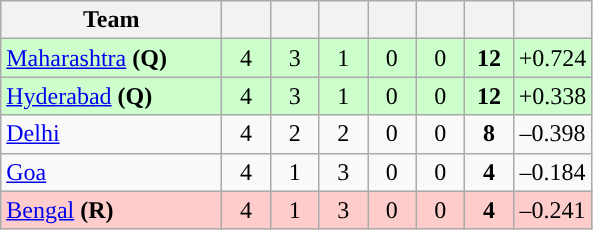<table class="wikitable" style="text-align:center">
<tr>
<th style="width:140px;">Team</th>
<th style="width:25px;"></th>
<th style="width:25px;"></th>
<th style="width:25px;"></th>
<th style="width:25px;"></th>
<th style="width:25px;"></th>
<th style="width:25px;"></th>
<th style="width:40px;"></th>
</tr>
<tr style="background:#cfc;">
<td style="text-align:left"><a href='#'>Maharashtra</a> <strong>(Q)</strong></td>
<td>4</td>
<td>3</td>
<td>1</td>
<td>0</td>
<td>0</td>
<td><strong>12</strong></td>
<td>+0.724</td>
</tr>
<tr style="background:#cfc;">
<td style="text-align:left"><a href='#'>Hyderabad</a> <strong>(Q)</strong></td>
<td>4</td>
<td>3</td>
<td>1</td>
<td>0</td>
<td>0</td>
<td><strong>12</strong></td>
<td>+0.338</td>
</tr>
<tr>
<td style="text-align:left"><a href='#'>Delhi</a></td>
<td>4</td>
<td>2</td>
<td>2</td>
<td>0</td>
<td>0</td>
<td><strong>8</strong></td>
<td>–0.398</td>
</tr>
<tr>
<td style="text-align:left"><a href='#'>Goa</a></td>
<td>4</td>
<td>1</td>
<td>3</td>
<td>0</td>
<td>0</td>
<td><strong>4</strong></td>
<td>–0.184</td>
</tr>
<tr style="background:#FFCCCC">
<td style="text-align:left"><a href='#'>Bengal</a> <strong>(R)</strong></td>
<td>4</td>
<td>1</td>
<td>3</td>
<td>0</td>
<td>0</td>
<td><strong>4</strong></td>
<td>–0.241</td>
</tr>
</table>
